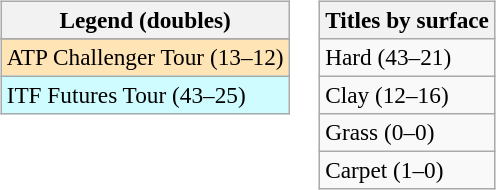<table>
<tr valign=top>
<td><br><table class=wikitable style=font-size:97%>
<tr>
<th>Legend (doubles)</th>
</tr>
<tr bgcolor=e5d1cb>
</tr>
<tr bgcolor=moccasin>
<td>ATP Challenger Tour (13–12)</td>
</tr>
<tr bgcolor=cffcff>
<td>ITF Futures Tour (43–25)</td>
</tr>
</table>
</td>
<td><br><table class=wikitable style=font-size:97%>
<tr>
<th>Titles by surface</th>
</tr>
<tr>
<td>Hard (43–21)</td>
</tr>
<tr>
<td>Clay (12–16)</td>
</tr>
<tr>
<td>Grass (0–0)</td>
</tr>
<tr>
<td>Carpet (1–0)</td>
</tr>
</table>
</td>
</tr>
</table>
